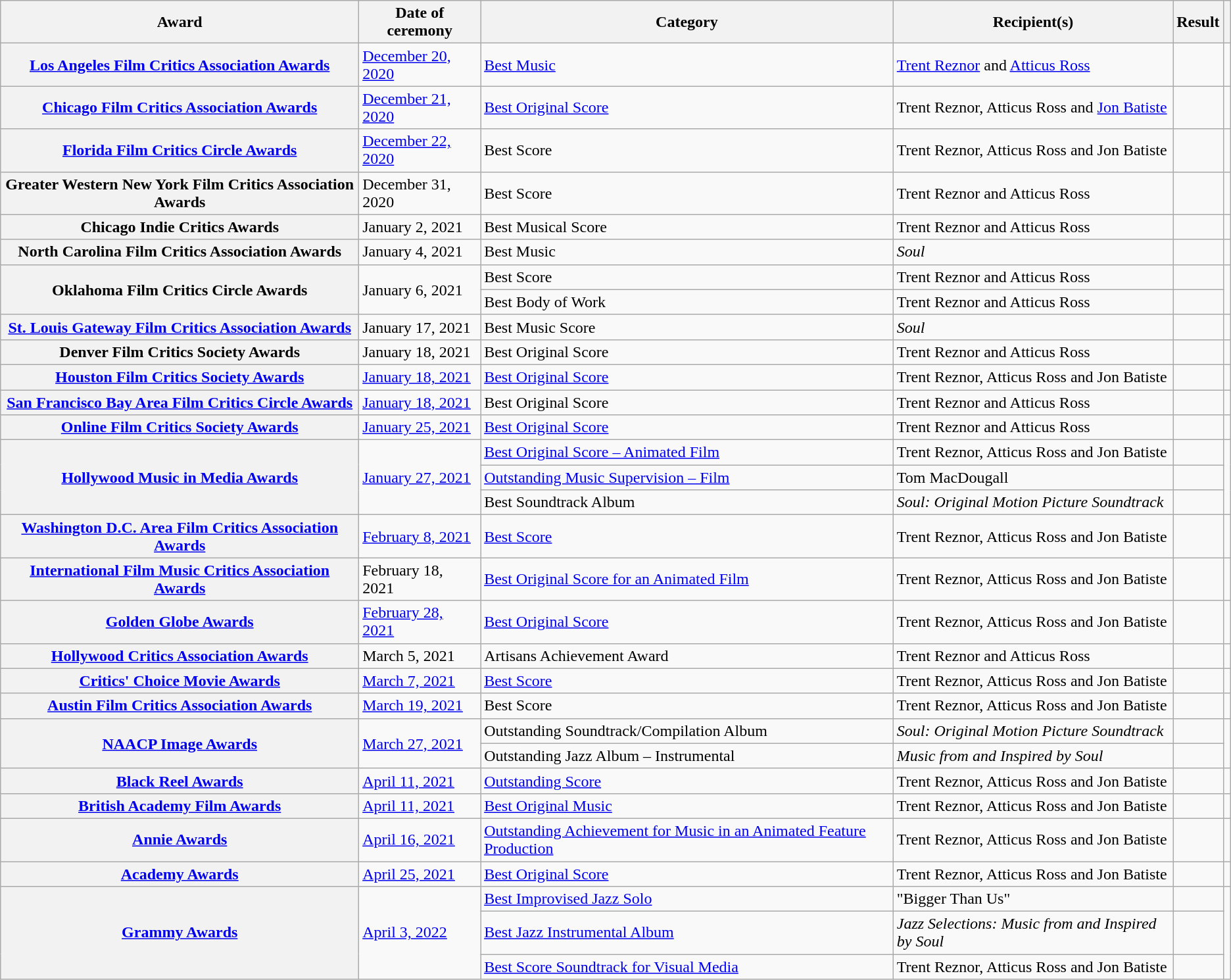<table class="wikitable sortable plainrowheaders">
<tr>
<th scope="col">Award</th>
<th scope="col">Date of ceremony</th>
<th scope="col">Category</th>
<th scope="col">Recipient(s)</th>
<th scope="col">Result</th>
<th scope="col" class="unsortable"></th>
</tr>
<tr>
<th scope="row"><a href='#'>Los Angeles Film Critics Association Awards</a></th>
<td><a href='#'>December 20, 2020</a></td>
<td><a href='#'>Best Music</a></td>
<td><a href='#'>Trent Reznor</a> and <a href='#'>Atticus Ross</a></td>
<td></td>
<td style="text-align:center;"></td>
</tr>
<tr>
<th scope="row"><a href='#'>Chicago Film Critics Association Awards</a></th>
<td><a href='#'>December 21, 2020</a></td>
<td><a href='#'>Best Original Score</a></td>
<td>Trent Reznor, Atticus Ross and <a href='#'>Jon Batiste</a></td>
<td></td>
<td style="text-align:center;"></td>
</tr>
<tr>
<th scope="row"><a href='#'>Florida Film Critics Circle Awards</a></th>
<td><a href='#'>December 22, 2020</a></td>
<td>Best Score</td>
<td>Trent Reznor, Atticus Ross and Jon Batiste</td>
<td></td>
<td style="text-align:center;"></td>
</tr>
<tr>
<th scope="row">Greater Western New York Film Critics Association Awards</th>
<td>December 31, 2020</td>
<td>Best Score</td>
<td>Trent Reznor and Atticus Ross</td>
<td></td>
<td style="text-align:center;"></td>
</tr>
<tr>
<th scope="row">Chicago Indie Critics Awards</th>
<td>January 2, 2021</td>
<td>Best Musical Score</td>
<td>Trent Reznor and Atticus Ross</td>
<td></td>
<td style="text-align:center;"></td>
</tr>
<tr>
<th scope="row">North Carolina Film Critics Association Awards</th>
<td>January 4, 2021</td>
<td>Best Music</td>
<td><em>Soul</em></td>
<td></td>
<td style="text-align:center;"></td>
</tr>
<tr>
<th rowspan="2" scope="row">Oklahoma Film Critics Circle Awards</th>
<td rowspan="2">January 6, 2021</td>
<td>Best Score</td>
<td>Trent Reznor and Atticus Ross</td>
<td></td>
<td rowspan="2" style="text-align:center;"></td>
</tr>
<tr>
<td>Best Body of Work</td>
<td>Trent Reznor and Atticus Ross</td>
<td></td>
</tr>
<tr>
<th scope="row"><a href='#'>St. Louis Gateway Film Critics Association Awards</a></th>
<td>January 17, 2021</td>
<td>Best Music Score</td>
<td><em>Soul</em></td>
<td></td>
<td align="center"></td>
</tr>
<tr>
<th scope="row">Denver Film Critics Society Awards</th>
<td>January 18, 2021</td>
<td>Best Original Score</td>
<td>Trent Reznor and Atticus Ross</td>
<td></td>
<td align="center"></td>
</tr>
<tr>
<th scope="row"><a href='#'>Houston Film Critics Society Awards</a></th>
<td><a href='#'>January 18, 2021</a></td>
<td><a href='#'>Best Original Score</a></td>
<td>Trent Reznor, Atticus Ross and Jon Batiste</td>
<td></td>
<td align="center"></td>
</tr>
<tr>
<th scope="row"><a href='#'>San Francisco Bay Area Film Critics Circle Awards</a></th>
<td><a href='#'>January 18, 2021</a></td>
<td>Best Original Score</td>
<td>Trent Reznor and Atticus Ross</td>
<td></td>
<td rowspan="1" style="text-align:center;"></td>
</tr>
<tr>
<th scope="row"><a href='#'>Online Film Critics Society Awards</a></th>
<td><a href='#'>January 25, 2021</a></td>
<td><a href='#'>Best Original Score</a></td>
<td>Trent Reznor and Atticus Ross</td>
<td></td>
<td style="text-align:center;"></td>
</tr>
<tr>
<th scope="row" rowspan="3"><a href='#'>Hollywood Music in Media Awards</a></th>
<td rowspan="3"><a href='#'>January 27, 2021</a></td>
<td><a href='#'>Best Original Score – Animated Film</a></td>
<td>Trent Reznor, Atticus Ross and Jon Batiste</td>
<td></td>
<td rowspan="3" style="text-align:center;"></td>
</tr>
<tr>
<td><a href='#'>Outstanding Music Supervision – Film</a></td>
<td>Tom MacDougall</td>
<td></td>
</tr>
<tr>
<td>Best Soundtrack Album</td>
<td><em>Soul: Original Motion Picture Soundtrack</em></td>
<td></td>
</tr>
<tr>
<th scope="row"><a href='#'>Washington D.C. Area Film Critics Association Awards</a></th>
<td><a href='#'>February 8, 2021</a></td>
<td><a href='#'>Best Score</a></td>
<td>Trent Reznor, Atticus Ross and Jon Batiste</td>
<td></td>
<td style="text-align:center;"></td>
</tr>
<tr>
<th scope="row"><a href='#'>International Film Music Critics Association Awards</a></th>
<td>February 18, 2021</td>
<td><a href='#'>Best Original Score for an Animated Film</a></td>
<td>Trent Reznor, Atticus Ross and Jon Batiste</td>
<td></td>
<td style="text-align:center;"></td>
</tr>
<tr>
<th scope="row"><a href='#'>Golden Globe Awards</a></th>
<td><a href='#'>February 28, 2021</a></td>
<td><a href='#'>Best Original Score</a></td>
<td>Trent Reznor, Atticus Ross and Jon Batiste</td>
<td></td>
<td style="text-align:center;"></td>
</tr>
<tr>
<th scope="row"><a href='#'>Hollywood Critics Association Awards</a></th>
<td>March 5, 2021</td>
<td>Artisans Achievement Award</td>
<td>Trent Reznor and Atticus Ross</td>
<td></td>
<td style="text-align:center;"></td>
</tr>
<tr>
<th scope="row"><a href='#'>Critics' Choice Movie Awards</a></th>
<td><a href='#'>March 7, 2021</a></td>
<td><a href='#'>Best Score</a></td>
<td>Trent Reznor, Atticus Ross and Jon Batiste</td>
<td></td>
<td style="text-align:center;"></td>
</tr>
<tr>
<th scope="row"><a href='#'>Austin Film Critics Association Awards</a></th>
<td><a href='#'>March 19, 2021</a></td>
<td>Best Score</td>
<td>Trent Reznor, Atticus Ross and Jon Batiste</td>
<td></td>
<td style="text-align:center;"></td>
</tr>
<tr>
<th rowspan="2" scope="row"><a href='#'>NAACP Image Awards</a></th>
<td rowspan="2"><a href='#'>March 27, 2021</a></td>
<td>Outstanding Soundtrack/Compilation Album</td>
<td><em>Soul: Original Motion Picture Soundtrack</em></td>
<td></td>
<td rowspan="2" style="text-align:center;"></td>
</tr>
<tr>
<td>Outstanding Jazz Album – Instrumental</td>
<td><em>Music from and Inspired by Soul</em></td>
<td></td>
</tr>
<tr>
<th scope="row"><a href='#'>Black Reel Awards</a></th>
<td><a href='#'>April 11, 2021</a></td>
<td><a href='#'>Outstanding Score</a></td>
<td>Trent Reznor, Atticus Ross and Jon Batiste</td>
<td></td>
<td style="text-align:center;"></td>
</tr>
<tr>
<th scope="row"><a href='#'>British Academy Film Awards</a></th>
<td><a href='#'>April 11, 2021</a></td>
<td><a href='#'>Best Original Music</a></td>
<td>Trent Reznor, Atticus Ross and Jon Batiste</td>
<td></td>
<td style="text-align:center;"></td>
</tr>
<tr>
<th scope="row"><a href='#'>Annie Awards</a></th>
<td><a href='#'>April 16, 2021</a></td>
<td><a href='#'>Outstanding Achievement for Music in an Animated Feature Production</a></td>
<td>Trent Reznor, Atticus Ross and Jon Batiste</td>
<td></td>
<td style="text-align:center;"></td>
</tr>
<tr>
<th scope="row"><a href='#'>Academy Awards</a></th>
<td><a href='#'>April 25, 2021</a></td>
<td><a href='#'>Best Original Score</a></td>
<td>Trent Reznor, Atticus Ross and Jon Batiste</td>
<td></td>
<td style="text-align:center;"></td>
</tr>
<tr>
<th rowspan="3" scope="row"><a href='#'>Grammy Awards</a></th>
<td rowspan="3"><a href='#'>April 3, 2022</a></td>
<td><a href='#'>Best Improvised Jazz Solo</a></td>
<td>"Bigger Than Us"</td>
<td></td>
<td rowspan="3" style="text-align:center;"></td>
</tr>
<tr>
<td><a href='#'>Best Jazz Instrumental Album</a></td>
<td><em>Jazz Selections: Music from and Inspired by Soul</em></td>
<td></td>
</tr>
<tr>
<td><a href='#'>Best Score Soundtrack for Visual Media</a></td>
<td>Trent Reznor, Atticus Ross and Jon Batiste</td>
<td></td>
</tr>
</table>
